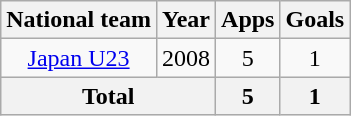<table class="wikitable" style="text-align:center">
<tr>
<th>National team</th>
<th>Year</th>
<th>Apps</th>
<th>Goals</th>
</tr>
<tr>
<td><a href='#'>Japan U23</a></td>
<td>2008</td>
<td>5</td>
<td>1</td>
</tr>
<tr>
<th colspan="2">Total</th>
<th>5</th>
<th>1</th>
</tr>
</table>
